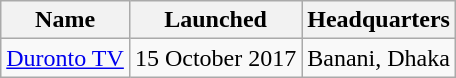<table class="sortable plainrowheaders wikitable">
<tr>
<th>Name</th>
<th>Launched</th>
<th>Headquarters</th>
</tr>
<tr>
<td><a href='#'>Duronto TV</a></td>
<td>15 October 2017</td>
<td>Banani, Dhaka</td>
</tr>
</table>
